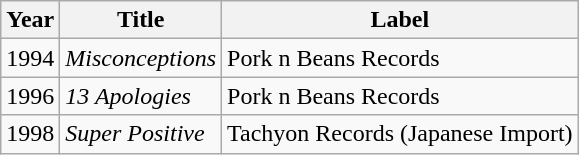<table class="wikitable">
<tr>
<th><strong>Year</strong></th>
<th><strong>Title</strong></th>
<th><strong>Label</strong></th>
</tr>
<tr>
<td>1994</td>
<td><em>Misconceptions</em></td>
<td>Pork n Beans Records</td>
</tr>
<tr>
<td>1996</td>
<td><em>13 Apologies</em></td>
<td>Pork n Beans Records</td>
</tr>
<tr>
<td>1998</td>
<td><em>Super Positive</em></td>
<td>Tachyon Records (Japanese Import)</td>
</tr>
</table>
